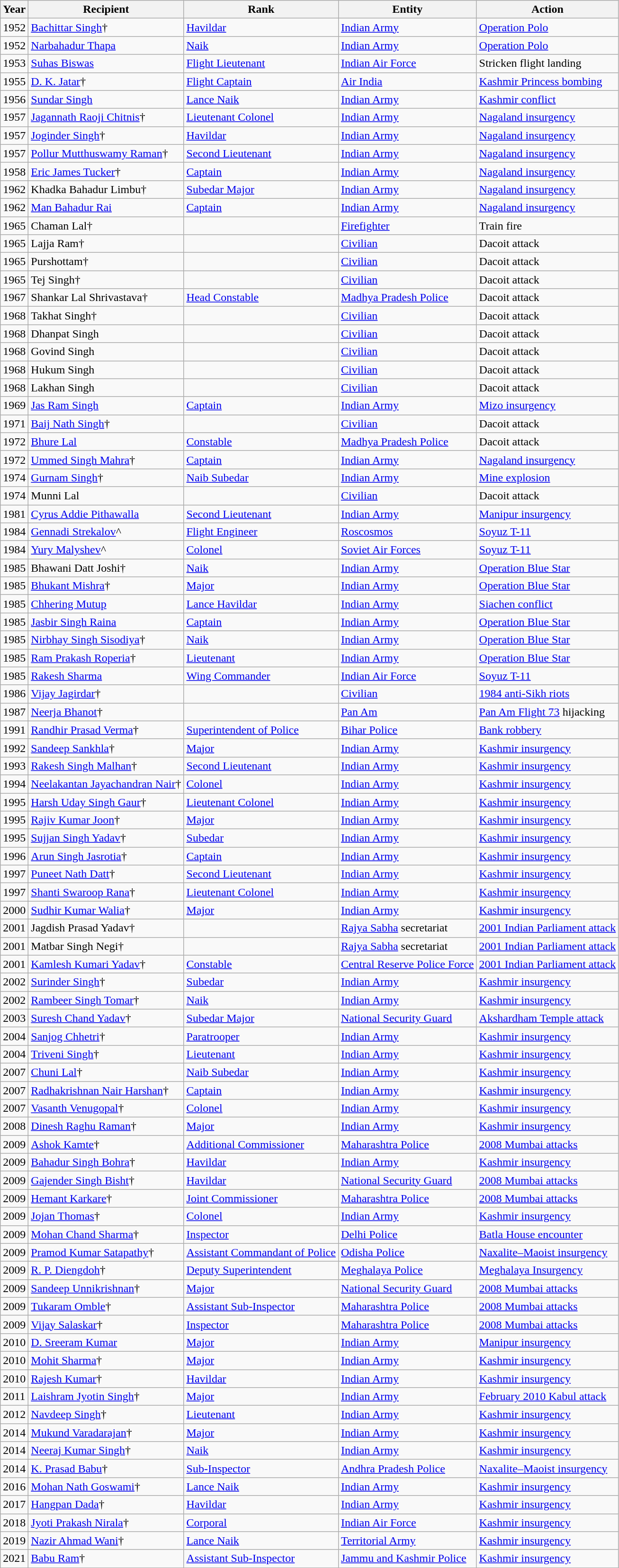<table class="wikitable sortable" style="text-align:left;" style="font-size: 90%">
<tr>
<th scope="col">Year</th>
<th scope="col">Recipient</th>
<th>Rank</th>
<th>Entity</th>
<th>Action</th>
</tr>
<tr>
<td>1952</td>
<td><a href='#'>Bachittar Singh</a>†</td>
<td><a href='#'>Havildar</a></td>
<td><a href='#'>Indian Army</a></td>
<td><a href='#'>Operation Polo</a></td>
</tr>
<tr>
<td>1952</td>
<td><a href='#'>Narbahadur Thapa</a></td>
<td><a href='#'>Naik</a></td>
<td><a href='#'>Indian Army</a></td>
<td><a href='#'>Operation Polo</a></td>
</tr>
<tr>
<td>1953</td>
<td><a href='#'>Suhas Biswas</a></td>
<td><a href='#'>Flight Lieutenant</a></td>
<td><a href='#'>Indian Air Force</a></td>
<td>Stricken flight landing</td>
</tr>
<tr>
<td>1955</td>
<td><a href='#'>D. K. Jatar</a>†</td>
<td><a href='#'>Flight Captain</a></td>
<td><a href='#'>Air India</a></td>
<td><a href='#'>Kashmir Princess bombing</a></td>
</tr>
<tr>
<td>1956</td>
<td><a href='#'>Sundar Singh</a></td>
<td><a href='#'>Lance Naik</a></td>
<td><a href='#'>Indian Army</a></td>
<td><a href='#'>Kashmir conflict</a></td>
</tr>
<tr>
<td>1957</td>
<td><a href='#'>Jagannath Raoji Chitnis</a>†</td>
<td><a href='#'>Lieutenant Colonel</a></td>
<td><a href='#'>Indian Army</a></td>
<td><a href='#'>Nagaland insurgency</a></td>
</tr>
<tr>
<td>1957</td>
<td><a href='#'>Joginder Singh</a>†</td>
<td><a href='#'>Havildar</a></td>
<td><a href='#'>Indian Army</a></td>
<td><a href='#'>Nagaland insurgency</a></td>
</tr>
<tr>
<td>1957</td>
<td><a href='#'>Pollur Mutthuswamy Raman</a>†</td>
<td><a href='#'>Second Lieutenant</a></td>
<td><a href='#'>Indian Army</a></td>
<td><a href='#'>Nagaland insurgency</a></td>
</tr>
<tr>
<td>1958</td>
<td><a href='#'>Eric James Tucker</a>†</td>
<td><a href='#'>Captain</a></td>
<td><a href='#'>Indian Army</a></td>
<td><a href='#'>Nagaland insurgency</a></td>
</tr>
<tr>
<td>1962</td>
<td>Khadka Bahadur Limbu†</td>
<td><a href='#'>Subedar Major</a></td>
<td><a href='#'>Indian Army</a></td>
<td><a href='#'>Nagaland insurgency</a></td>
</tr>
<tr>
<td>1962</td>
<td><a href='#'>Man Bahadur Rai</a></td>
<td><a href='#'>Captain</a></td>
<td><a href='#'>Indian Army</a></td>
<td><a href='#'>Nagaland insurgency</a></td>
</tr>
<tr>
<td>1965</td>
<td>Chaman Lal†</td>
<td></td>
<td><a href='#'>Firefighter</a></td>
<td>Train fire</td>
</tr>
<tr>
<td>1965</td>
<td>Lajja Ram†</td>
<td></td>
<td><a href='#'>Civilian</a></td>
<td>Dacoit attack</td>
</tr>
<tr>
<td>1965</td>
<td>Purshottam†</td>
<td></td>
<td><a href='#'>Civilian</a></td>
<td>Dacoit attack</td>
</tr>
<tr>
<td>1965</td>
<td>Tej Singh†</td>
<td></td>
<td><a href='#'>Civilian</a></td>
<td>Dacoit attack</td>
</tr>
<tr>
<td>1967</td>
<td>Shankar Lal Shrivastava†</td>
<td><a href='#'>Head Constable</a></td>
<td><a href='#'>Madhya Pradesh Police</a></td>
<td>Dacoit attack</td>
</tr>
<tr>
<td>1968</td>
<td>Takhat Singh†</td>
<td></td>
<td><a href='#'>Civilian</a></td>
<td>Dacoit attack</td>
</tr>
<tr>
<td>1968</td>
<td>Dhanpat Singh</td>
<td></td>
<td><a href='#'>Civilian</a></td>
<td>Dacoit attack</td>
</tr>
<tr>
<td>1968</td>
<td>Govind Singh</td>
<td></td>
<td><a href='#'>Civilian</a></td>
<td>Dacoit attack</td>
</tr>
<tr>
<td>1968</td>
<td>Hukum Singh</td>
<td></td>
<td><a href='#'>Civilian</a></td>
<td>Dacoit attack</td>
</tr>
<tr>
<td>1968</td>
<td>Lakhan Singh</td>
<td></td>
<td><a href='#'>Civilian</a></td>
<td>Dacoit attack</td>
</tr>
<tr>
<td>1969</td>
<td><a href='#'>Jas Ram Singh</a></td>
<td><a href='#'>Captain</a></td>
<td><a href='#'>Indian Army</a></td>
<td><a href='#'>Mizo insurgency</a></td>
</tr>
<tr>
<td>1971</td>
<td><a href='#'>Baij Nath Singh</a>†</td>
<td></td>
<td><a href='#'>Civilian</a></td>
<td>Dacoit attack</td>
</tr>
<tr>
<td>1972</td>
<td><a href='#'>Bhure Lal</a></td>
<td><a href='#'>Constable</a></td>
<td><a href='#'>Madhya Pradesh Police</a></td>
<td>Dacoit attack</td>
</tr>
<tr>
<td>1972</td>
<td><a href='#'>Ummed Singh Mahra</a>†</td>
<td><a href='#'>Captain</a></td>
<td><a href='#'>Indian Army</a></td>
<td><a href='#'>Nagaland insurgency</a></td>
</tr>
<tr>
<td>1974</td>
<td><a href='#'>Gurnam Singh</a>†</td>
<td><a href='#'>Naib Subedar</a></td>
<td><a href='#'>Indian Army</a></td>
<td><a href='#'>Mine explosion</a></td>
</tr>
<tr>
<td>1974</td>
<td>Munni Lal</td>
<td></td>
<td><a href='#'>Civilian</a></td>
<td>Dacoit attack</td>
</tr>
<tr>
<td>1981</td>
<td><a href='#'>Cyrus Addie Pithawalla</a></td>
<td><a href='#'>Second Lieutenant</a></td>
<td><a href='#'>Indian Army</a></td>
<td><a href='#'>Manipur insurgency</a></td>
</tr>
<tr>
<td>1984</td>
<td><a href='#'>Gennadi Strekalov</a>^</td>
<td><a href='#'>Flight Engineer</a></td>
<td><a href='#'>Roscosmos</a></td>
<td><a href='#'>Soyuz T-11</a></td>
</tr>
<tr>
<td>1984</td>
<td><a href='#'>Yury Malyshev</a>^</td>
<td><a href='#'>Colonel</a></td>
<td><a href='#'>Soviet Air Forces</a></td>
<td><a href='#'>Soyuz T-11</a></td>
</tr>
<tr>
<td>1985</td>
<td>Bhawani Datt Joshi†</td>
<td><a href='#'>Naik</a></td>
<td><a href='#'>Indian Army</a></td>
<td><a href='#'>Operation Blue Star</a></td>
</tr>
<tr>
<td>1985</td>
<td><a href='#'>Bhukant Mishra</a>†</td>
<td><a href='#'>Major</a></td>
<td><a href='#'>Indian Army</a></td>
<td><a href='#'>Operation Blue Star</a></td>
</tr>
<tr>
<td>1985</td>
<td><a href='#'>Chhering Mutup</a></td>
<td><a href='#'>Lance Havildar</a></td>
<td><a href='#'>Indian Army</a></td>
<td><a href='#'>Siachen conflict</a></td>
</tr>
<tr>
<td>1985</td>
<td><a href='#'>Jasbir Singh Raina</a></td>
<td><a href='#'>Captain</a></td>
<td><a href='#'>Indian Army</a></td>
<td><a href='#'>Operation Blue Star</a></td>
</tr>
<tr>
<td>1985</td>
<td><a href='#'>Nirbhay Singh Sisodiya</a>†</td>
<td><a href='#'>Naik</a></td>
<td><a href='#'>Indian Army</a></td>
<td><a href='#'>Operation Blue Star</a></td>
</tr>
<tr>
<td>1985</td>
<td><a href='#'>Ram Prakash Roperia</a>†</td>
<td><a href='#'>Lieutenant</a></td>
<td><a href='#'>Indian Army</a></td>
<td><a href='#'>Operation Blue Star</a></td>
</tr>
<tr>
<td>1985</td>
<td><a href='#'>Rakesh Sharma</a></td>
<td><a href='#'>Wing Commander</a></td>
<td><a href='#'>Indian Air Force</a></td>
<td><a href='#'>Soyuz T-11</a></td>
</tr>
<tr>
<td>1986</td>
<td><a href='#'>Vijay Jagirdar</a>†</td>
<td></td>
<td><a href='#'>Civilian</a></td>
<td><a href='#'>1984 anti-Sikh riots</a></td>
</tr>
<tr>
<td>1987</td>
<td><a href='#'>Neerja Bhanot</a>†</td>
<td></td>
<td><a href='#'>Pan Am</a></td>
<td><a href='#'>Pan Am Flight 73</a> hijacking</td>
</tr>
<tr>
<td>1991</td>
<td><a href='#'>Randhir Prasad Verma</a>†</td>
<td><a href='#'>Superintendent of Police</a></td>
<td><a href='#'>Bihar Police</a></td>
<td><a href='#'>Bank robbery</a></td>
</tr>
<tr>
<td>1992</td>
<td><a href='#'>Sandeep Sankhla</a>†</td>
<td><a href='#'>Major</a></td>
<td><a href='#'>Indian Army</a></td>
<td><a href='#'>Kashmir insurgency</a></td>
</tr>
<tr>
<td>1993</td>
<td><a href='#'>Rakesh Singh Malhan</a>†</td>
<td><a href='#'>Second Lieutenant</a></td>
<td><a href='#'>Indian Army</a></td>
<td><a href='#'>Kashmir insurgency</a></td>
</tr>
<tr>
<td>1994</td>
<td><a href='#'>Neelakantan Jayachandran Nair</a>†</td>
<td><a href='#'>Colonel</a></td>
<td><a href='#'>Indian Army</a></td>
<td><a href='#'>Kashmir insurgency</a></td>
</tr>
<tr>
<td>1995</td>
<td><a href='#'>Harsh Uday Singh Gaur</a>†</td>
<td><a href='#'>Lieutenant Colonel</a></td>
<td><a href='#'>Indian Army</a></td>
<td><a href='#'>Kashmir insurgency</a></td>
</tr>
<tr>
<td>1995</td>
<td><a href='#'>Rajiv Kumar Joon</a>†</td>
<td><a href='#'>Major</a></td>
<td><a href='#'>Indian Army</a></td>
<td><a href='#'>Kashmir insurgency</a></td>
</tr>
<tr>
<td>1995</td>
<td><a href='#'>Sujjan Singh Yadav</a>†</td>
<td><a href='#'>Subedar</a></td>
<td><a href='#'>Indian Army</a></td>
<td><a href='#'>Kashmir insurgency</a></td>
</tr>
<tr>
<td>1996</td>
<td><a href='#'>Arun Singh Jasrotia</a>†</td>
<td><a href='#'>Captain</a></td>
<td><a href='#'>Indian Army</a></td>
<td><a href='#'>Kashmir insurgency</a></td>
</tr>
<tr>
<td>1997</td>
<td><a href='#'>Puneet Nath Datt</a>†</td>
<td><a href='#'>Second Lieutenant</a></td>
<td><a href='#'>Indian Army</a></td>
<td><a href='#'>Kashmir insurgency</a></td>
</tr>
<tr>
<td>1997</td>
<td><a href='#'>Shanti Swaroop Rana</a>†</td>
<td><a href='#'>Lieutenant Colonel</a></td>
<td><a href='#'>Indian Army</a></td>
<td><a href='#'>Kashmir insurgency</a></td>
</tr>
<tr>
<td>2000</td>
<td><a href='#'>Sudhir Kumar Walia</a>†</td>
<td><a href='#'>Major</a></td>
<td><a href='#'>Indian Army</a></td>
<td><a href='#'>Kashmir insurgency</a></td>
</tr>
<tr>
<td>2001</td>
<td>Jagdish Prasad Yadav†</td>
<td></td>
<td><a href='#'>Rajya Sabha</a> secretariat</td>
<td><a href='#'>2001 Indian Parliament attack</a></td>
</tr>
<tr>
<td>2001</td>
<td>Matbar Singh Negi†</td>
<td></td>
<td><a href='#'>Rajya Sabha</a> secretariat</td>
<td><a href='#'>2001 Indian Parliament attack</a></td>
</tr>
<tr>
<td>2001</td>
<td><a href='#'>Kamlesh Kumari Yadav</a>†</td>
<td><a href='#'>Constable</a></td>
<td><a href='#'>Central Reserve Police Force</a></td>
<td><a href='#'>2001 Indian Parliament attack</a></td>
</tr>
<tr>
<td>2002</td>
<td><a href='#'>Surinder Singh</a>†</td>
<td><a href='#'>Subedar</a></td>
<td><a href='#'>Indian Army</a></td>
<td><a href='#'>Kashmir insurgency</a></td>
</tr>
<tr>
<td>2002</td>
<td><a href='#'>Rambeer Singh Tomar</a>†</td>
<td><a href='#'>Naik</a></td>
<td><a href='#'>Indian Army</a></td>
<td><a href='#'>Kashmir insurgency</a></td>
</tr>
<tr>
<td>2003</td>
<td><a href='#'>Suresh Chand Yadav</a>†</td>
<td><a href='#'>Subedar Major</a></td>
<td><a href='#'>National Security Guard</a></td>
<td><a href='#'>Akshardham Temple attack</a></td>
</tr>
<tr>
<td>2004</td>
<td><a href='#'>Sanjog Chhetri</a>†</td>
<td><a href='#'>Paratrooper</a></td>
<td><a href='#'>Indian Army</a></td>
<td><a href='#'>Kashmir insurgency</a></td>
</tr>
<tr>
<td>2004</td>
<td><a href='#'>Triveni Singh</a>†</td>
<td><a href='#'>Lieutenant</a></td>
<td><a href='#'>Indian Army</a></td>
<td><a href='#'>Kashmir insurgency</a></td>
</tr>
<tr>
<td>2007</td>
<td><a href='#'>Chuni Lal</a>†</td>
<td><a href='#'>Naib Subedar</a></td>
<td><a href='#'>Indian Army</a></td>
<td><a href='#'>Kashmir insurgency</a></td>
</tr>
<tr>
<td>2007</td>
<td><a href='#'>Radhakrishnan Nair Harshan</a>†</td>
<td><a href='#'>Captain</a></td>
<td><a href='#'>Indian Army</a></td>
<td><a href='#'>Kashmir insurgency</a></td>
</tr>
<tr>
<td>2007</td>
<td><a href='#'>Vasanth Venugopal</a>†</td>
<td><a href='#'>Colonel</a></td>
<td><a href='#'>Indian Army</a></td>
<td><a href='#'>Kashmir insurgency</a></td>
</tr>
<tr>
<td>2008</td>
<td><a href='#'>Dinesh Raghu Raman</a>†</td>
<td><a href='#'>Major</a></td>
<td><a href='#'>Indian Army</a></td>
<td><a href='#'>Kashmir insurgency</a></td>
</tr>
<tr>
<td>2009</td>
<td><a href='#'>Ashok Kamte</a>†</td>
<td><a href='#'>Additional Commissioner</a></td>
<td><a href='#'>Maharashtra Police</a></td>
<td><a href='#'>2008 Mumbai attacks</a></td>
</tr>
<tr>
<td>2009</td>
<td><a href='#'>Bahadur Singh Bohra</a>†</td>
<td><a href='#'>Havildar</a></td>
<td><a href='#'>Indian Army</a></td>
<td><a href='#'>Kashmir insurgency</a></td>
</tr>
<tr>
<td>2009</td>
<td><a href='#'>Gajender Singh Bisht</a>†</td>
<td><a href='#'>Havildar</a></td>
<td><a href='#'>National Security Guard</a></td>
<td><a href='#'>2008 Mumbai attacks</a></td>
</tr>
<tr>
<td>2009</td>
<td><a href='#'>Hemant Karkare</a>†</td>
<td><a href='#'>Joint Commissioner</a></td>
<td><a href='#'>Maharashtra Police</a></td>
<td><a href='#'>2008 Mumbai attacks</a></td>
</tr>
<tr>
<td>2009</td>
<td><a href='#'>Jojan Thomas</a>†</td>
<td><a href='#'>Colonel</a></td>
<td><a href='#'>Indian Army</a></td>
<td><a href='#'>Kashmir insurgency</a></td>
</tr>
<tr>
<td>2009</td>
<td><a href='#'>Mohan Chand Sharma</a>†</td>
<td><a href='#'>Inspector</a></td>
<td><a href='#'>Delhi Police</a></td>
<td><a href='#'>Batla House encounter</a></td>
</tr>
<tr>
<td>2009</td>
<td><a href='#'>Pramod Kumar Satapathy</a>†</td>
<td><a href='#'>Assistant Commandant of Police</a></td>
<td><a href='#'>Odisha Police</a></td>
<td><a href='#'>Naxalite–Maoist insurgency</a></td>
</tr>
<tr>
<td>2009</td>
<td><a href='#'>R. P. Diengdoh</a>†</td>
<td><a href='#'>Deputy Superintendent</a></td>
<td><a href='#'>Meghalaya Police</a></td>
<td><a href='#'>Meghalaya Insurgency</a></td>
</tr>
<tr>
<td>2009</td>
<td><a href='#'>Sandeep Unnikrishnan</a>†</td>
<td><a href='#'>Major</a></td>
<td><a href='#'>National Security Guard</a></td>
<td><a href='#'>2008 Mumbai attacks</a></td>
</tr>
<tr>
<td>2009</td>
<td><a href='#'>Tukaram Omble</a>†</td>
<td><a href='#'>Assistant Sub-Inspector</a></td>
<td><a href='#'>Maharashtra Police</a></td>
<td><a href='#'>2008 Mumbai attacks</a></td>
</tr>
<tr>
<td>2009</td>
<td><a href='#'>Vijay Salaskar</a>†</td>
<td><a href='#'>Inspector</a></td>
<td><a href='#'>Maharashtra Police</a></td>
<td><a href='#'>2008 Mumbai attacks</a></td>
</tr>
<tr>
<td>2010</td>
<td><a href='#'>D. Sreeram Kumar</a></td>
<td><a href='#'>Major</a></td>
<td><a href='#'>Indian Army</a></td>
<td><a href='#'>Manipur insurgency</a></td>
</tr>
<tr>
<td>2010</td>
<td><a href='#'>Mohit Sharma</a>†</td>
<td><a href='#'>Major</a></td>
<td><a href='#'>Indian Army</a></td>
<td><a href='#'>Kashmir insurgency</a></td>
</tr>
<tr>
<td>2010</td>
<td><a href='#'>Rajesh Kumar</a>†</td>
<td><a href='#'>Havildar</a></td>
<td><a href='#'>Indian Army</a></td>
<td><a href='#'>Kashmir insurgency</a></td>
</tr>
<tr>
<td>2011</td>
<td><a href='#'>Laishram Jyotin Singh</a>†</td>
<td><a href='#'>Major</a></td>
<td><a href='#'>Indian Army</a></td>
<td><a href='#'>February 2010 Kabul attack</a></td>
</tr>
<tr>
<td>2012</td>
<td><a href='#'>Navdeep Singh</a>†</td>
<td><a href='#'>Lieutenant</a></td>
<td><a href='#'>Indian Army</a></td>
<td><a href='#'>Kashmir insurgency</a></td>
</tr>
<tr>
<td>2014</td>
<td><a href='#'>Mukund Varadarajan</a>†</td>
<td><a href='#'>Major</a></td>
<td><a href='#'>Indian Army</a></td>
<td><a href='#'>Kashmir insurgency</a></td>
</tr>
<tr>
<td>2014</td>
<td><a href='#'>Neeraj Kumar Singh</a>†</td>
<td><a href='#'>Naik</a></td>
<td><a href='#'>Indian Army</a></td>
<td><a href='#'>Kashmir insurgency</a></td>
</tr>
<tr>
<td>2014</td>
<td><a href='#'>K. Prasad Babu</a>†</td>
<td><a href='#'>Sub-Inspector</a></td>
<td><a href='#'>Andhra Pradesh Police</a></td>
<td><a href='#'>Naxalite–Maoist insurgency</a></td>
</tr>
<tr>
<td>2016</td>
<td><a href='#'>Mohan Nath Goswami</a>†</td>
<td><a href='#'>Lance Naik</a></td>
<td><a href='#'>Indian Army</a></td>
<td><a href='#'>Kashmir insurgency</a></td>
</tr>
<tr>
<td>2017</td>
<td><a href='#'>Hangpan Dada</a>†</td>
<td><a href='#'>Havildar</a></td>
<td><a href='#'>Indian Army</a></td>
<td><a href='#'>Kashmir insurgency</a></td>
</tr>
<tr>
<td>2018</td>
<td><a href='#'>Jyoti Prakash Nirala</a>†</td>
<td><a href='#'>Corporal</a></td>
<td><a href='#'>Indian Air Force</a></td>
<td><a href='#'>Kashmir insurgency</a></td>
</tr>
<tr>
<td>2019</td>
<td><a href='#'>Nazir Ahmad Wani</a>†</td>
<td><a href='#'>Lance Naik</a></td>
<td><a href='#'>Territorial Army</a></td>
<td><a href='#'>Kashmir insurgency</a></td>
</tr>
<tr>
<td>2021</td>
<td><a href='#'>Babu Ram</a>†</td>
<td><a href='#'>Assistant Sub-Inspector</a></td>
<td><a href='#'>Jammu and Kashmir Police</a></td>
<td><a href='#'>Kashmir insurgency</a></td>
</tr>
</table>
